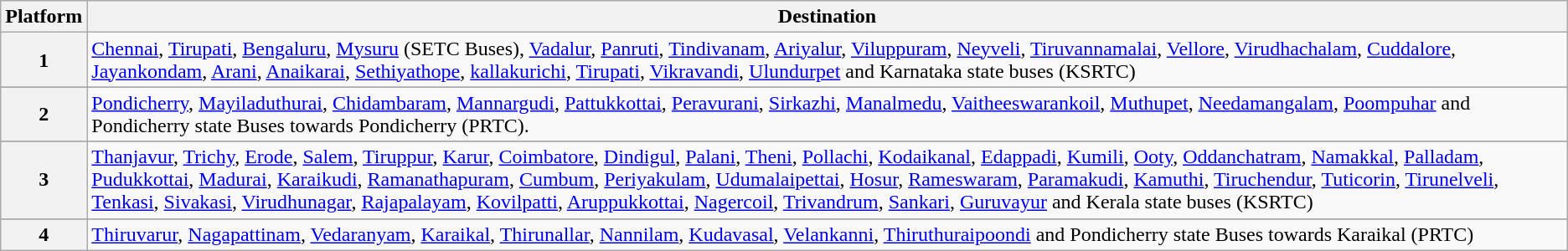<table class ="wikitable">
<tr>
<th>Platform</th>
<th>Destination</th>
</tr>
<tr>
<th>1</th>
<td><a href='#'>Chennai</a>, <a href='#'>Tirupati</a>, <a href='#'>Bengaluru</a>, <a href='#'>Mysuru</a> (SETC Buses), <a href='#'>Vadalur</a>, <a href='#'>Panruti</a>, <a href='#'>Tindivanam</a>, <a href='#'>Ariyalur</a>, <a href='#'>Viluppuram</a>, <a href='#'>Neyveli</a>, <a href='#'>Tiruvannamalai</a>, <a href='#'>Vellore</a>, <a href='#'>Virudhachalam</a>, <a href='#'>Cuddalore</a>, <a href='#'>Jayankondam</a>, <a href='#'>Arani</a>, <a href='#'>Anaikarai</a>, <a href='#'>Sethiyathope</a>, <a href='#'>kallakurichi</a>, <a href='#'>Tirupati</a>, <a href='#'>Vikravandi</a>, <a href='#'>Ulundurpet</a> and Karnataka state buses (KSRTC)</td>
</tr>
<tr>
</tr>
<tr>
<th>2</th>
<td><a href='#'>Pondicherry</a>, <a href='#'>Mayiladuthurai</a>, <a href='#'>Chidambaram</a>, <a href='#'>Mannargudi</a>, <a href='#'>Pattukkottai</a>, <a href='#'>Peravurani</a>, <a href='#'>Sirkazhi</a>, <a href='#'>Manalmedu</a>, <a href='#'>Vaitheeswarankoil</a>, <a href='#'>Muthupet</a>, <a href='#'>Needamangalam</a>, <a href='#'>Poompuhar</a> and Pondicherry state Buses towards Pondicherry (PRTC).</td>
</tr>
<tr>
</tr>
<tr>
<th>3</th>
<td><a href='#'>Thanjavur</a>, <a href='#'>Trichy</a>, <a href='#'>Erode</a>, <a href='#'>Salem</a>, <a href='#'>Tiruppur</a>, <a href='#'>Karur</a>, <a href='#'>Coimbatore</a>, <a href='#'>Dindigul</a>, <a href='#'>Palani</a>, <a href='#'>Theni</a>, <a href='#'>Pollachi</a>, <a href='#'>Kodaikanal</a>, <a href='#'>Edappadi</a>, <a href='#'>Kumili</a>, <a href='#'>Ooty</a>, <a href='#'>Oddanchatram</a>, <a href='#'>Namakkal</a>, <a href='#'>Palladam</a>, <a href='#'>Pudukkottai</a>, <a href='#'>Madurai</a>, <a href='#'>Karaikudi</a>, <a href='#'>Ramanathapuram</a>, <a href='#'>Cumbum</a>, <a href='#'>Periyakulam</a>, <a href='#'>Udumalaipettai</a>, <a href='#'>Hosur</a>, <a href='#'>Rameswaram</a>, <a href='#'>Paramakudi</a>, <a href='#'>Kamuthi</a>, <a href='#'>Tiruchendur</a>, <a href='#'>Tuticorin</a>, <a href='#'>Tirunelveli</a>, <a href='#'>Tenkasi</a>, <a href='#'>Sivakasi</a>, <a href='#'>Virudhunagar</a>, <a href='#'>Rajapalayam</a>, <a href='#'>Kovilpatti</a>, <a href='#'>Aruppukkottai</a>, <a href='#'>Nagercoil</a>, <a href='#'>Trivandrum</a>, <a href='#'>Sankari</a>, <a href='#'>Guruvayur</a> and Kerala state buses (KSRTC)</td>
</tr>
<tr>
</tr>
<tr>
<th>4</th>
<td><a href='#'>Thiruvarur</a>, <a href='#'>Nagapattinam</a>, <a href='#'>Vedaranyam</a>, <a href='#'>Karaikal</a>, <a href='#'>Thirunallar</a>, <a href='#'>Nannilam</a>, <a href='#'>Kudavasal</a>, <a href='#'>Velankanni</a>, <a href='#'>Thiruthuraipoondi</a> and Pondicherry state Buses towards Karaikal (PRTC)</td>
</tr>
</table>
